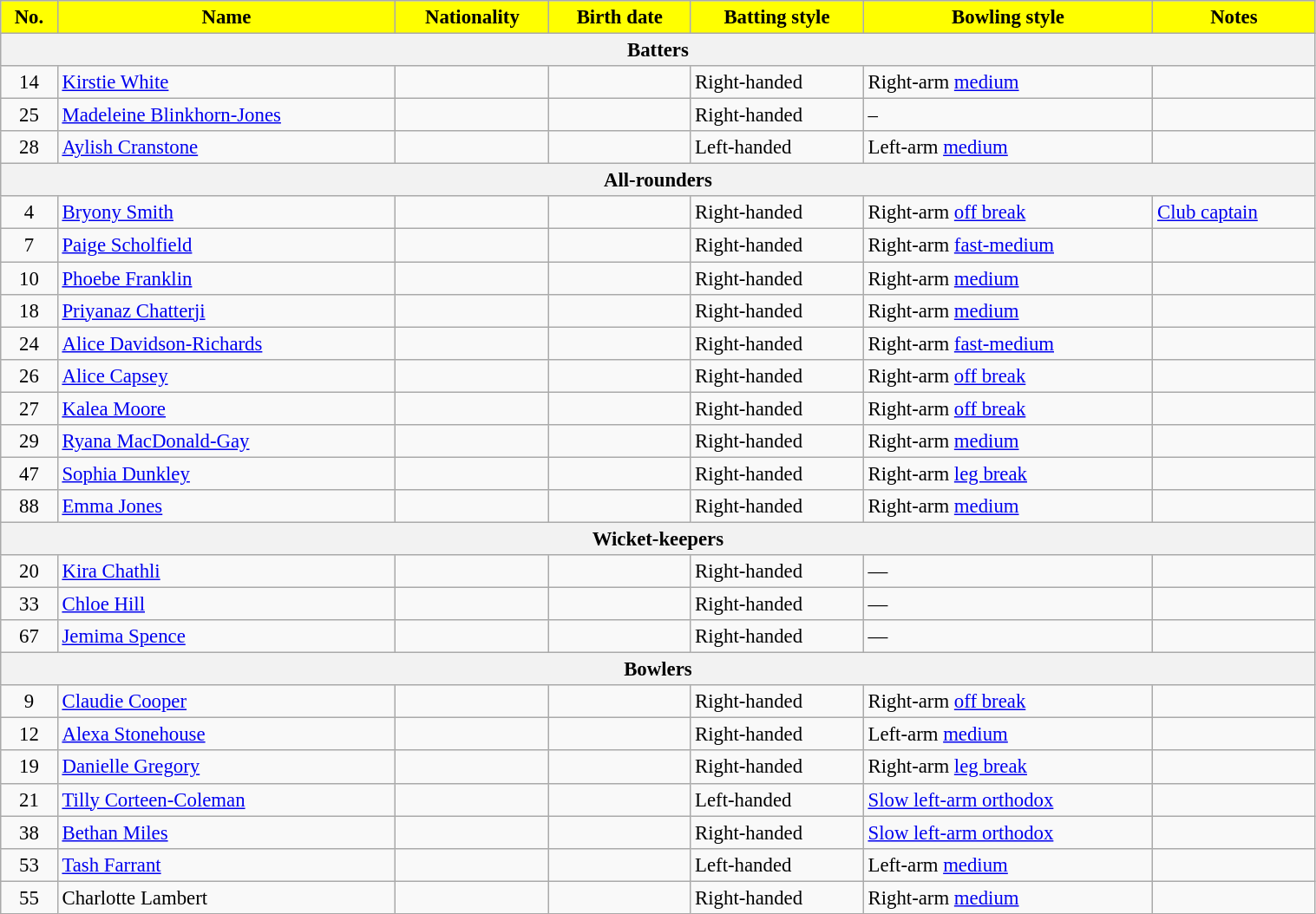<table class="wikitable"  style="font-size:95%; width:80%;">
<tr>
<th style="background:yellow; color:black">No.</th>
<th style="background:yellow; color:black">Name</th>
<th style="background:yellow; color:black">Nationality</th>
<th style="background:yellow; color:black">Birth date</th>
<th style="background:yellow; color:black">Batting style</th>
<th style="background:yellow; color:black">Bowling style</th>
<th style="background:yellow; color:black">Notes</th>
</tr>
<tr>
<th colspan="7">Batters</th>
</tr>
<tr>
<td style="text-align:center">14</td>
<td><a href='#'>Kirstie White</a></td>
<td></td>
<td></td>
<td>Right-handed</td>
<td>Right-arm <a href='#'>medium</a></td>
<td></td>
</tr>
<tr>
<td style="text-align:center">25</td>
<td><a href='#'>Madeleine Blinkhorn-Jones</a></td>
<td></td>
<td></td>
<td>Right-handed</td>
<td>–</td>
<td></td>
</tr>
<tr>
<td style="text-align:center">28</td>
<td><a href='#'>Aylish Cranstone</a></td>
<td></td>
<td></td>
<td>Left-handed</td>
<td>Left-arm <a href='#'>medium</a></td>
<td></td>
</tr>
<tr>
<th colspan="7">All-rounders</th>
</tr>
<tr>
<td style="text-align:center">4</td>
<td><a href='#'>Bryony Smith</a> </td>
<td></td>
<td></td>
<td>Right-handed</td>
<td>Right-arm <a href='#'>off break</a></td>
<td><a href='#'>Club captain</a></td>
</tr>
<tr>
<td style="text-align:center">7</td>
<td><a href='#'>Paige Scholfield</a> </td>
<td></td>
<td></td>
<td>Right-handed</td>
<td>Right-arm <a href='#'>fast-medium</a></td>
<td></td>
</tr>
<tr>
<td style="text-align:center">10</td>
<td><a href='#'>Phoebe Franklin</a></td>
<td></td>
<td></td>
<td>Right-handed</td>
<td>Right-arm <a href='#'>medium</a></td>
<td></td>
</tr>
<tr>
<td style="text-align:center">18</td>
<td><a href='#'>Priyanaz Chatterji</a> </td>
<td></td>
<td></td>
<td>Right-handed</td>
<td>Right-arm <a href='#'>medium</a></td>
<td></td>
</tr>
<tr>
<td style="text-align:center">24</td>
<td><a href='#'>Alice Davidson-Richards</a> </td>
<td></td>
<td></td>
<td>Right-handed</td>
<td>Right-arm <a href='#'>fast-medium</a></td>
<td></td>
</tr>
<tr>
<td style="text-align:center">26</td>
<td><a href='#'>Alice Capsey</a> </td>
<td></td>
<td></td>
<td>Right-handed</td>
<td>Right-arm <a href='#'>off break</a></td>
<td></td>
</tr>
<tr>
<td style="text-align:center">27</td>
<td><a href='#'>Kalea Moore</a></td>
<td></td>
<td></td>
<td>Right-handed</td>
<td>Right-arm <a href='#'>off break</a></td>
<td></td>
</tr>
<tr>
<td style="text-align:center">29</td>
<td><a href='#'>Ryana MacDonald-Gay</a> </td>
<td></td>
<td></td>
<td>Right-handed</td>
<td>Right-arm <a href='#'>medium</a></td>
<td></td>
</tr>
<tr>
<td style="text-align:center">47</td>
<td><a href='#'>Sophia Dunkley</a> </td>
<td></td>
<td></td>
<td>Right-handed</td>
<td>Right-arm <a href='#'>leg break</a></td>
<td></td>
</tr>
<tr>
<td style="text-align:center">88</td>
<td><a href='#'>Emma Jones</a></td>
<td></td>
<td></td>
<td>Right-handed</td>
<td>Right-arm <a href='#'>medium</a></td>
<td></td>
</tr>
<tr>
<th colspan="7">Wicket-keepers</th>
</tr>
<tr>
<td style="text-align:center">20</td>
<td><a href='#'>Kira Chathli</a></td>
<td></td>
<td></td>
<td>Right-handed</td>
<td>—</td>
<td></td>
</tr>
<tr>
<td style="text-align:center">33</td>
<td><a href='#'>Chloe Hill</a></td>
<td></td>
<td></td>
<td>Right-handed</td>
<td>—</td>
<td></td>
</tr>
<tr>
<td style="text-align:center">67</td>
<td><a href='#'>Jemima Spence</a></td>
<td></td>
<td></td>
<td>Right-handed</td>
<td>—</td>
<td></td>
</tr>
<tr>
<th colspan="7">Bowlers</th>
</tr>
<tr>
<td style="text-align:center">9</td>
<td><a href='#'>Claudie Cooper</a></td>
<td></td>
<td></td>
<td>Right-handed</td>
<td>Right-arm <a href='#'>off break</a></td>
<td></td>
</tr>
<tr>
<td style="text-align:center">12</td>
<td><a href='#'>Alexa Stonehouse</a></td>
<td></td>
<td></td>
<td>Right-handed</td>
<td>Left-arm <a href='#'>medium</a></td>
<td></td>
</tr>
<tr>
<td style="text-align:center">19</td>
<td><a href='#'>Danielle Gregory</a></td>
<td></td>
<td></td>
<td>Right-handed</td>
<td>Right-arm <a href='#'>leg break</a></td>
<td></td>
</tr>
<tr>
<td style="text-align:center">21</td>
<td><a href='#'>Tilly Corteen-Coleman</a></td>
<td></td>
<td></td>
<td>Left-handed</td>
<td><a href='#'>Slow left-arm orthodox</a></td>
<td></td>
</tr>
<tr>
<td style="text-align:center">38</td>
<td><a href='#'>Bethan Miles</a></td>
<td></td>
<td></td>
<td>Right-handed</td>
<td><a href='#'>Slow left-arm orthodox</a></td>
<td></td>
</tr>
<tr>
<td style="text-align:center">53</td>
<td><a href='#'>Tash Farrant</a> </td>
<td></td>
<td></td>
<td>Left-handed</td>
<td>Left-arm <a href='#'>medium</a></td>
<td></td>
</tr>
<tr>
<td style="text-align:center">55</td>
<td>Charlotte Lambert</td>
<td></td>
<td></td>
<td>Right-handed</td>
<td>Right-arm <a href='#'>medium</a></td>
<td></td>
</tr>
</table>
